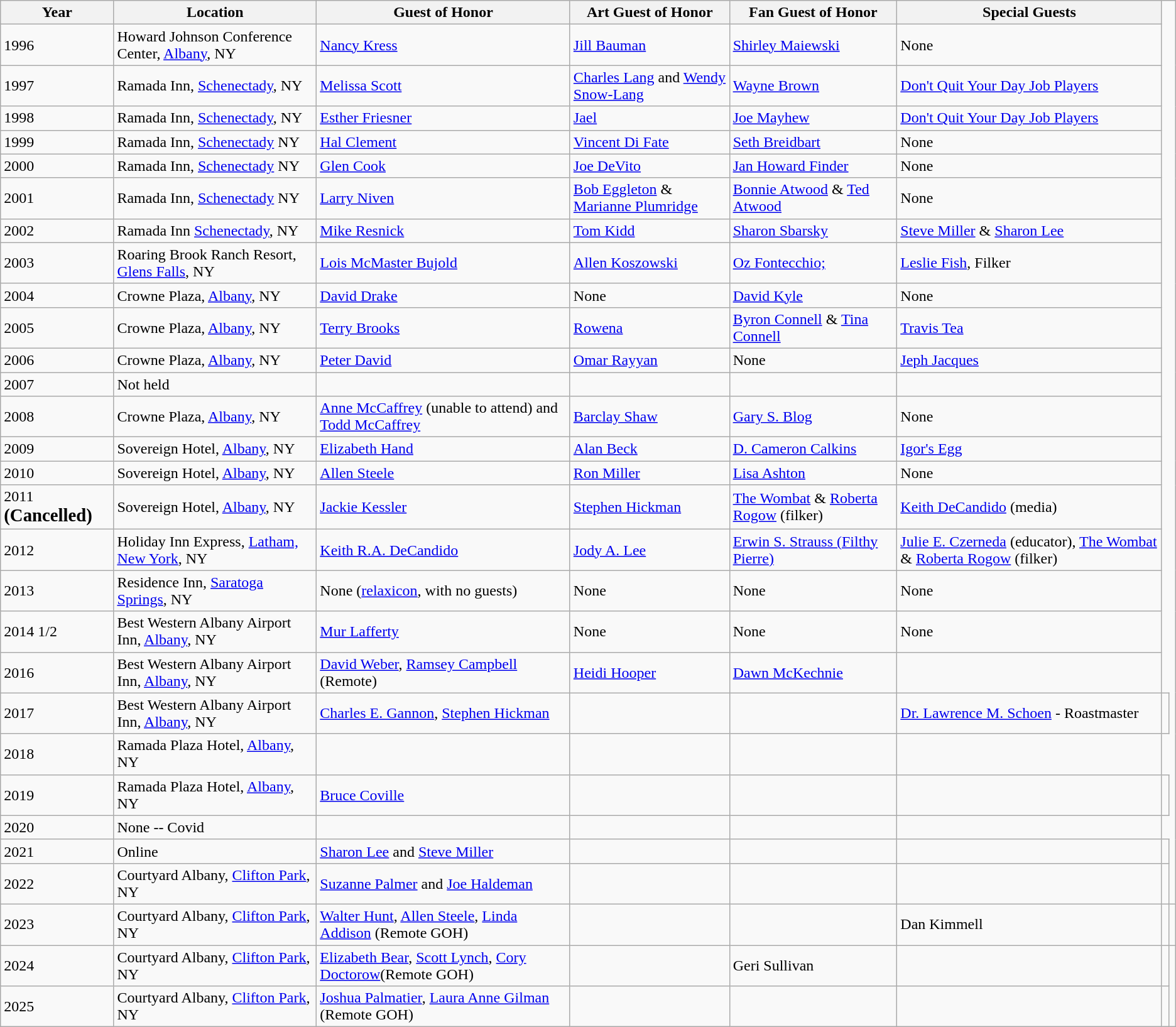<table class="wikitable" border="1">
<tr>
<th>Year</th>
<th>Location</th>
<th>Guest of Honor</th>
<th>Art Guest of Honor</th>
<th>Fan Guest of Honor</th>
<th>Special Guests</th>
</tr>
<tr>
<td>1996</td>
<td>Howard Johnson Conference Center, <a href='#'>Albany</a>, NY</td>
<td><a href='#'>Nancy Kress</a></td>
<td><a href='#'>Jill Bauman</a></td>
<td><a href='#'>Shirley Maiewski</a></td>
<td>None</td>
</tr>
<tr>
<td>1997</td>
<td>Ramada Inn, <a href='#'>Schenectady</a>, NY</td>
<td><a href='#'>Melissa Scott</a></td>
<td><a href='#'>Charles Lang</a> and <a href='#'>Wendy Snow-Lang</a></td>
<td><a href='#'>Wayne Brown</a></td>
<td><a href='#'>Don't Quit Your Day Job Players</a></td>
</tr>
<tr>
<td>1998</td>
<td>Ramada Inn, <a href='#'>Schenectady</a>, NY</td>
<td><a href='#'>Esther Friesner</a></td>
<td><a href='#'>Jael</a></td>
<td><a href='#'>Joe Mayhew</a></td>
<td><a href='#'>Don't Quit Your Day Job Players</a></td>
</tr>
<tr>
<td>1999</td>
<td>Ramada Inn, <a href='#'>Schenectady</a> NY</td>
<td><a href='#'>Hal Clement</a></td>
<td><a href='#'>Vincent Di Fate</a></td>
<td><a href='#'>Seth Breidbart</a></td>
<td>None</td>
</tr>
<tr>
<td>2000</td>
<td>Ramada Inn, <a href='#'>Schenectady</a> NY</td>
<td><a href='#'>Glen Cook</a></td>
<td><a href='#'>Joe DeVito</a></td>
<td><a href='#'>Jan Howard Finder</a></td>
<td>None</td>
</tr>
<tr>
<td>2001</td>
<td>Ramada Inn, <a href='#'>Schenectady</a> NY</td>
<td><a href='#'>Larry Niven</a></td>
<td><a href='#'>Bob Eggleton</a> & <a href='#'>Marianne Plumridge</a></td>
<td><a href='#'>Bonnie Atwood</a> & <a href='#'>Ted Atwood</a></td>
<td>None</td>
</tr>
<tr>
<td>2002</td>
<td>Ramada Inn <a href='#'>Schenectady</a>, NY</td>
<td><a href='#'>Mike Resnick</a></td>
<td><a href='#'>Tom Kidd</a></td>
<td><a href='#'>Sharon Sbarsky</a></td>
<td><a href='#'>Steve Miller</a> & <a href='#'>Sharon Lee</a></td>
</tr>
<tr>
<td>2003</td>
<td>Roaring Brook Ranch Resort, <a href='#'>Glens Falls</a>, NY</td>
<td><a href='#'>Lois McMaster Bujold</a></td>
<td><a href='#'>Allen Koszowski</a></td>
<td><a href='#'>Oz Fontecchio;</a></td>
<td><a href='#'>Leslie Fish</a>, Filker</td>
</tr>
<tr>
<td>2004</td>
<td>Crowne Plaza, <a href='#'>Albany</a>, NY</td>
<td><a href='#'>David Drake</a></td>
<td>None</td>
<td><a href='#'>David Kyle</a></td>
<td>None</td>
</tr>
<tr>
<td>2005</td>
<td>Crowne Plaza, <a href='#'>Albany</a>, NY</td>
<td><a href='#'>Terry Brooks</a></td>
<td><a href='#'>Rowena</a></td>
<td><a href='#'>Byron Connell</a> & <a href='#'>Tina Connell</a></td>
<td><a href='#'>Travis Tea</a></td>
</tr>
<tr>
<td>2006</td>
<td>Crowne Plaza, <a href='#'>Albany</a>, NY</td>
<td><a href='#'>Peter David</a></td>
<td><a href='#'>Omar Rayyan</a></td>
<td>None</td>
<td><a href='#'>Jeph Jacques</a></td>
</tr>
<tr>
<td>2007</td>
<td>Not held</td>
<td></td>
<td></td>
<td></td>
<td></td>
</tr>
<tr>
<td>2008</td>
<td>Crowne Plaza, <a href='#'>Albany</a>, NY</td>
<td><a href='#'>Anne McCaffrey</a> (unable to attend) and <a href='#'>Todd McCaffrey</a></td>
<td><a href='#'>Barclay Shaw</a></td>
<td><a href='#'>Gary S. Blog</a></td>
<td>None</td>
</tr>
<tr>
<td>2009</td>
<td>Sovereign Hotel, <a href='#'>Albany</a>, NY</td>
<td><a href='#'>Elizabeth Hand</a></td>
<td><a href='#'>Alan Beck</a></td>
<td><a href='#'>D. Cameron Calkins</a></td>
<td><a href='#'>Igor's Egg</a></td>
</tr>
<tr>
<td>2010</td>
<td>Sovereign Hotel, <a href='#'>Albany</a>, NY</td>
<td><a href='#'>Allen Steele</a></td>
<td><a href='#'>Ron Miller</a></td>
<td><a href='#'>Lisa Ashton</a></td>
<td>None</td>
</tr>
<tr>
<td>2011 <strong><big>(Cancelled)</big></strong></td>
<td>Sovereign Hotel, <a href='#'>Albany</a>, NY</td>
<td><a href='#'>Jackie Kessler</a></td>
<td><a href='#'>Stephen Hickman</a></td>
<td><a href='#'>The Wombat</a> & <a href='#'>Roberta Rogow</a> (filker)</td>
<td><a href='#'>Keith DeCandido</a> (media)</td>
</tr>
<tr>
<td>2012</td>
<td>Holiday Inn Express, <a href='#'>Latham, New York</a>, NY</td>
<td><a href='#'>Keith R.A. DeCandido</a></td>
<td><a href='#'>Jody A. Lee</a></td>
<td><a href='#'>Erwin S. Strauss (Filthy Pierre)</a></td>
<td><a href='#'>Julie E. Czerneda</a> (educator), <a href='#'>The Wombat</a> & <a href='#'>Roberta Rogow</a> (filker)</td>
</tr>
<tr>
<td>2013</td>
<td>Residence Inn, <a href='#'>Saratoga Springs</a>, NY</td>
<td>None (<a href='#'>relaxicon</a>, with no guests)</td>
<td>None</td>
<td>None</td>
<td>None</td>
</tr>
<tr>
<td>2014 1/2</td>
<td>Best Western Albany Airport Inn, <a href='#'>Albany</a>, NY</td>
<td><a href='#'>Mur Lafferty</a></td>
<td>None</td>
<td>None</td>
<td>None</td>
</tr>
<tr>
<td>2016</td>
<td>Best Western Albany Airport Inn, <a href='#'>Albany</a>, NY</td>
<td><a href='#'>David Weber</a>, <a href='#'>Ramsey Campbell</a> (Remote)</td>
<td><a href='#'>Heidi Hooper</a></td>
<td><a href='#'>Dawn McKechnie</a></td>
<td></td>
</tr>
<tr>
<td>2017</td>
<td>Best Western Albany Airport Inn, <a href='#'>Albany</a>, NY</td>
<td><a href='#'>Charles E. Gannon</a>, <a href='#'>Stephen Hickman</a></td>
<td></td>
<td></td>
<td><a href='#'>Dr. Lawrence M. Schoen</a> - Roastmaster</td>
<td></td>
</tr>
<tr>
<td>2018</td>
<td>Ramada Plaza Hotel, <a href='#'>Albany</a>, NY</td>
<td></td>
<td></td>
<td></td>
<td></td>
</tr>
<tr>
<td>2019</td>
<td>Ramada Plaza Hotel, <a href='#'>Albany</a>, NY</td>
<td><a href='#'>Bruce Coville</a></td>
<td></td>
<td></td>
<td></td>
<td></td>
</tr>
<tr>
<td>2020</td>
<td>None -- Covid</td>
<td></td>
<td></td>
<td></td>
<td></td>
</tr>
<tr>
<td>2021</td>
<td>Online</td>
<td><a href='#'>Sharon Lee</a> and <a href='#'>Steve Miller</a></td>
<td></td>
<td></td>
<td></td>
<td></td>
</tr>
<tr>
<td>2022</td>
<td>Courtyard Albany, <a href='#'>Clifton Park</a>, NY</td>
<td><a href='#'>Suzanne Palmer</a> and <a href='#'>Joe Haldeman</a></td>
<td></td>
<td></td>
<td></td>
<td></td>
</tr>
<tr>
<td>2023</td>
<td>Courtyard Albany, <a href='#'>Clifton Park</a>, NY</td>
<td><a href='#'>Walter Hunt</a>, <a href='#'>Allen Steele</a>, <a href='#'>Linda Addison</a> (Remote GOH)</td>
<td></td>
<td></td>
<td>Dan Kimmell</td>
<td></td>
<td></td>
</tr>
<tr>
<td>2024</td>
<td>Courtyard Albany, <a href='#'>Clifton Park</a>, NY</td>
<td><a href='#'>Elizabeth Bear</a>, <a href='#'>Scott Lynch</a>, <a href='#'>Cory Doctorow</a>(Remote GOH)</td>
<td></td>
<td>Geri Sullivan</td>
<td></td>
<td></td>
</tr>
<tr>
<td>2025</td>
<td>Courtyard Albany, <a href='#'>Clifton Park</a>, NY</td>
<td><a href='#'>Joshua Palmatier</a>, <a href='#'>Laura Anne Gilman</a> (Remote GOH)</td>
<td></td>
<td></td>
<td></td>
<td></td>
</tr>
</table>
